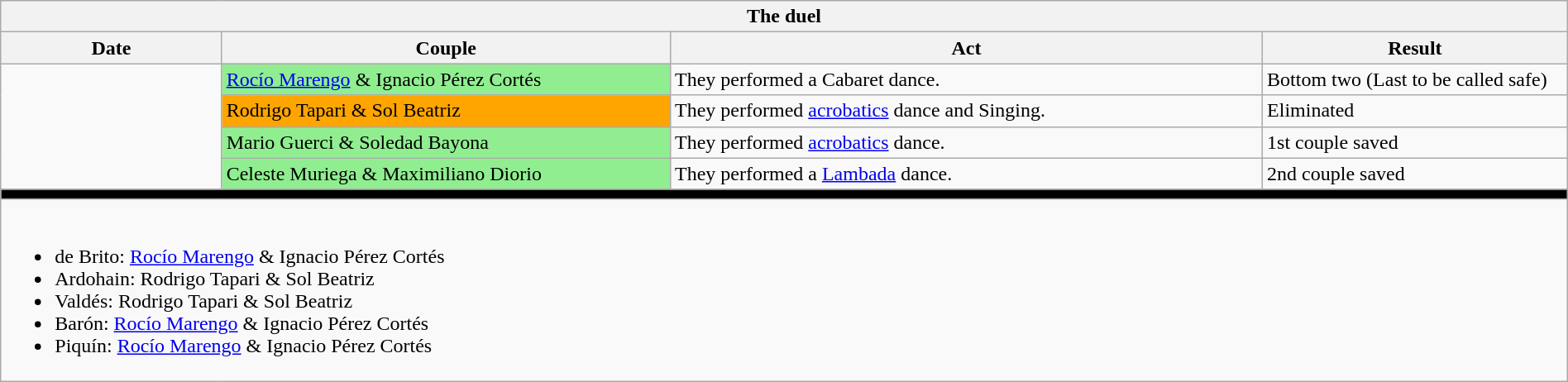<table class="wikitable collapsible collapsed" style="text-align: align; width: 100%;">
<tr>
<th colspan="11" style="with: 100%;" align="center">The duel</th>
</tr>
<tr>
<th width=85>Date</th>
<th width=180>Couple</th>
<th width=240>Act</th>
<th width=120>Result</th>
</tr>
<tr>
<td rowspan="4"></td>
<td bgcolor="lightgreen"><a href='#'>Rocío Marengo</a> & Ignacio Pérez Cortés</td>
<td>They performed a Cabaret dance.<br></td>
<td>Bottom two (Last to be called safe)</td>
</tr>
<tr>
<td bgcolor="orange">Rodrigo Tapari & Sol Beatriz</td>
<td>They performed <a href='#'>acrobatics</a> dance and Singing.<br></td>
<td>Eliminated</td>
</tr>
<tr>
<td bgcolor="lightgreen">Mario Guerci & Soledad Bayona</td>
<td>They performed <a href='#'>acrobatics</a> dance.<br></td>
<td>1st couple saved</td>
</tr>
<tr>
<td bgcolor="lightgreen">Celeste Muriega & Maximiliano Diorio</td>
<td>They performed a <a href='#'>Lambada</a> dance.<br></td>
<td>2nd couple saved</td>
</tr>
<tr>
<th style="background:black" colspan="4"></th>
</tr>
<tr>
<td colspan="4"><br><ul><li>de Brito: <a href='#'>Rocío Marengo</a> & Ignacio Pérez Cortés</li><li>Ardohain: Rodrigo Tapari & Sol Beatriz</li><li>Valdés: Rodrigo Tapari & Sol Beatriz</li><li>Barón: <a href='#'>Rocío Marengo</a> & Ignacio Pérez Cortés</li><li>Piquín: <a href='#'>Rocío Marengo</a> & Ignacio Pérez Cortés</li></ul></td>
</tr>
</table>
